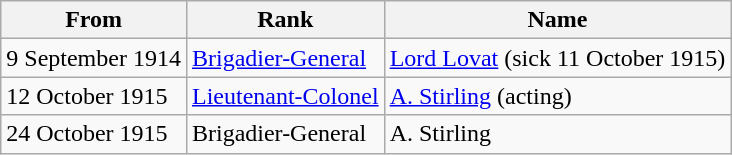<table class="wikitable">
<tr>
<th>From</th>
<th>Rank</th>
<th>Name</th>
</tr>
<tr>
<td>9 September 1914</td>
<td><a href='#'>Brigadier-General</a></td>
<td><a href='#'>Lord Lovat</a> (sick 11 October 1915)</td>
</tr>
<tr>
<td>12 October 1915</td>
<td><a href='#'>Lieutenant-Colonel</a></td>
<td><a href='#'>A. Stirling</a> (acting)</td>
</tr>
<tr>
<td>24 October 1915</td>
<td>Brigadier-General</td>
<td>A. Stirling</td>
</tr>
</table>
